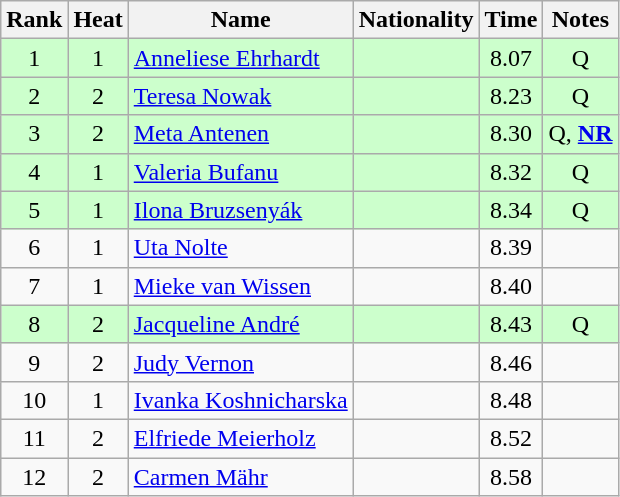<table class="wikitable sortable" style="text-align:center">
<tr>
<th>Rank</th>
<th>Heat</th>
<th>Name</th>
<th>Nationality</th>
<th>Time</th>
<th>Notes</th>
</tr>
<tr bgcolor=ccffcc>
<td>1</td>
<td>1</td>
<td align="left"><a href='#'>Anneliese Ehrhardt</a></td>
<td align=left></td>
<td>8.07</td>
<td>Q</td>
</tr>
<tr bgcolor=ccffcc>
<td>2</td>
<td>2</td>
<td align="left"><a href='#'>Teresa Nowak</a></td>
<td align=left></td>
<td>8.23</td>
<td>Q</td>
</tr>
<tr bgcolor=ccffcc>
<td>3</td>
<td>2</td>
<td align="left"><a href='#'>Meta Antenen</a></td>
<td align=left></td>
<td>8.30</td>
<td>Q, <strong><a href='#'>NR</a></strong></td>
</tr>
<tr bgcolor=ccffcc>
<td>4</td>
<td>1</td>
<td align="left"><a href='#'>Valeria Bufanu</a></td>
<td align=left></td>
<td>8.32</td>
<td>Q</td>
</tr>
<tr bgcolor=ccffcc>
<td>5</td>
<td>1</td>
<td align="left"><a href='#'>Ilona Bruzsenyák</a></td>
<td align=left></td>
<td>8.34</td>
<td>Q</td>
</tr>
<tr>
<td>6</td>
<td>1</td>
<td align="left"><a href='#'>Uta Nolte</a></td>
<td align=left></td>
<td>8.39</td>
<td></td>
</tr>
<tr>
<td>7</td>
<td>1</td>
<td align="left"><a href='#'>Mieke van Wissen</a></td>
<td align=left></td>
<td>8.40</td>
<td></td>
</tr>
<tr bgcolor=ccffcc>
<td>8</td>
<td>2</td>
<td align="left"><a href='#'>Jacqueline André</a></td>
<td align=left></td>
<td>8.43</td>
<td>Q</td>
</tr>
<tr>
<td>9</td>
<td>2</td>
<td align="left"><a href='#'>Judy Vernon</a></td>
<td align=left></td>
<td>8.46</td>
<td></td>
</tr>
<tr>
<td>10</td>
<td>1</td>
<td align="left"><a href='#'>Ivanka Koshnicharska</a></td>
<td align=left></td>
<td>8.48</td>
<td></td>
</tr>
<tr>
<td>11</td>
<td>2</td>
<td align="left"><a href='#'>Elfriede Meierholz</a></td>
<td align=left></td>
<td>8.52</td>
<td></td>
</tr>
<tr>
<td>12</td>
<td>2</td>
<td align="left"><a href='#'>Carmen Mähr</a></td>
<td align=left></td>
<td>8.58</td>
<td></td>
</tr>
</table>
